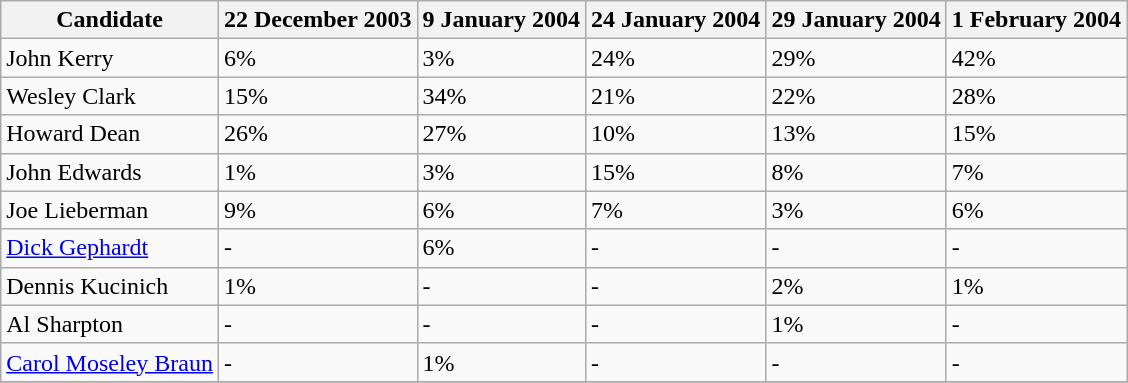<table class ="wikitable">
<tr>
<th>Candidate</th>
<th>22 December 2003</th>
<th>9 January 2004</th>
<th>24 January 2004</th>
<th>29 January 2004</th>
<th>1 February 2004</th>
</tr>
<tr>
<td>John Kerry</td>
<td>6%</td>
<td>3%</td>
<td>24%</td>
<td>29%</td>
<td>42%</td>
</tr>
<tr>
<td>Wesley Clark</td>
<td>15%</td>
<td>34%</td>
<td>21%</td>
<td>22%</td>
<td>28%</td>
</tr>
<tr>
<td>Howard Dean</td>
<td>26%</td>
<td>27%</td>
<td>10%</td>
<td>13%</td>
<td>15%</td>
</tr>
<tr>
<td>John Edwards</td>
<td>1%</td>
<td>3%</td>
<td>15%</td>
<td>8%</td>
<td>7%</td>
</tr>
<tr>
<td>Joe Lieberman</td>
<td>9%</td>
<td>6%</td>
<td>7%</td>
<td>3%</td>
<td>6%</td>
</tr>
<tr>
<td><a href='#'>Dick Gephardt</a></td>
<td>-</td>
<td>6%</td>
<td>-</td>
<td>-</td>
<td>-</td>
</tr>
<tr>
<td>Dennis Kucinich</td>
<td>1%</td>
<td>-</td>
<td>-</td>
<td>2%</td>
<td>1%</td>
</tr>
<tr>
<td>Al Sharpton</td>
<td>-</td>
<td>-</td>
<td>-</td>
<td>1%</td>
<td>-</td>
</tr>
<tr>
<td><a href='#'>Carol Moseley Braun</a></td>
<td>-</td>
<td>1%</td>
<td>-</td>
<td>-</td>
<td>-</td>
</tr>
<tr>
</tr>
</table>
